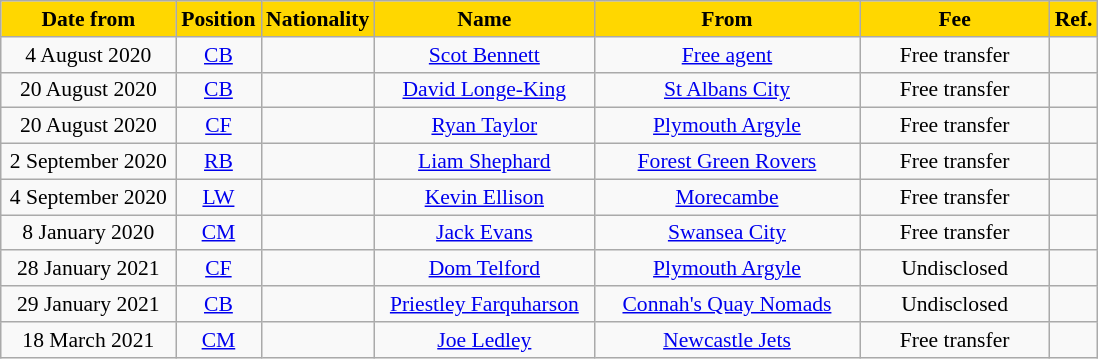<table class="wikitable"  style="text-align:center; font-size:90%; ">
<tr>
<th style="background:#FFD700; color:black; width:110px;">Date from</th>
<th style="background:#FFD700; color:black; width:50px;">Position</th>
<th style="background:#FFD700; color:black; width:50px;">Nationality</th>
<th style="background:#FFD700; color:black; width:140px;">Name</th>
<th style="background:#FFD700; color:black; width:170px;">From</th>
<th style="background:#FFD700; color:black; width:120px;">Fee</th>
<th style="background:#FFD700; color:black; width:25px;">Ref.</th>
</tr>
<tr>
<td>4 August 2020</td>
<td><a href='#'>CB</a></td>
<td></td>
<td><a href='#'>Scot Bennett</a></td>
<td><a href='#'>Free agent</a></td>
<td>Free transfer</td>
<td></td>
</tr>
<tr>
<td>20 August 2020</td>
<td><a href='#'>CB</a></td>
<td></td>
<td><a href='#'>David Longe-King</a></td>
<td> <a href='#'>St Albans City</a></td>
<td>Free transfer</td>
<td></td>
</tr>
<tr>
<td>20 August 2020</td>
<td><a href='#'>CF</a></td>
<td></td>
<td><a href='#'>Ryan Taylor</a></td>
<td> <a href='#'>Plymouth Argyle</a></td>
<td>Free transfer</td>
<td></td>
</tr>
<tr>
<td>2 September 2020</td>
<td><a href='#'>RB</a></td>
<td></td>
<td><a href='#'>Liam Shephard</a></td>
<td> <a href='#'>Forest Green Rovers</a></td>
<td>Free transfer</td>
<td></td>
</tr>
<tr>
<td>4 September 2020</td>
<td><a href='#'>LW</a></td>
<td></td>
<td><a href='#'>Kevin Ellison</a></td>
<td> <a href='#'>Morecambe</a></td>
<td>Free transfer</td>
<td></td>
</tr>
<tr>
<td>8 January 2020</td>
<td><a href='#'>CM</a></td>
<td></td>
<td><a href='#'>Jack Evans</a></td>
<td> <a href='#'>Swansea City</a></td>
<td>Free transfer</td>
<td></td>
</tr>
<tr>
<td>28 January 2021</td>
<td><a href='#'>CF</a></td>
<td></td>
<td><a href='#'>Dom Telford</a></td>
<td> <a href='#'>Plymouth Argyle</a></td>
<td>Undisclosed</td>
<td></td>
</tr>
<tr>
<td>29 January 2021</td>
<td><a href='#'>CB</a></td>
<td></td>
<td><a href='#'>Priestley Farquharson</a></td>
<td> <a href='#'>Connah's Quay Nomads</a></td>
<td>Undisclosed</td>
<td></td>
</tr>
<tr>
<td>18 March 2021</td>
<td><a href='#'>CM</a></td>
<td></td>
<td><a href='#'>Joe Ledley</a></td>
<td> <a href='#'>Newcastle Jets</a></td>
<td>Free transfer</td>
<td></td>
</tr>
</table>
